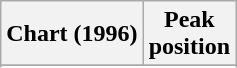<table class="wikitable sortable">
<tr>
<th>Chart (1996)</th>
<th>Peak<br>position</th>
</tr>
<tr>
</tr>
<tr>
</tr>
<tr>
</tr>
</table>
